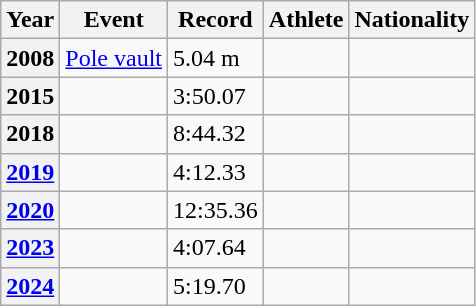<table class="wikitable sortable plainrowheaders">
<tr>
<th scope="col">Year</th>
<th scope="col">Event</th>
<th scope="col">Record</th>
<th scope="col">Athlete</th>
<th scope="col">Nationality</th>
</tr>
<tr>
<th scope="row"><strong>2008</strong></th>
<td><a href='#'>Pole vault</a></td>
<td>5.04 m</td>
<td></td>
<td></td>
</tr>
<tr>
<th scope="row"><strong>2015</strong></th>
<td></td>
<td>3:50.07</td>
<td></td>
<td></td>
</tr>
<tr>
<th scope="row"><strong>2018</strong></th>
<td></td>
<td>8:44.32</td>
<td></td>
<td></td>
</tr>
<tr>
<th scope="row"><strong><a href='#'>2019</a></strong></th>
<td></td>
<td>4:12.33</td>
<td></td>
<td></td>
</tr>
<tr>
<th scope="row"><strong><a href='#'>2020</a></strong></th>
<td></td>
<td>12:35.36</td>
<td></td>
<td></td>
</tr>
<tr>
<th scope="row"><strong><a href='#'>2023</a></strong></th>
<td></td>
<td>4:07.64</td>
<td></td>
<td></td>
</tr>
<tr>
<th scope="row"><strong><a href='#'>2024</a></strong></th>
<td></td>
<td>5:19.70</td>
<td></td>
<td></td>
</tr>
</table>
